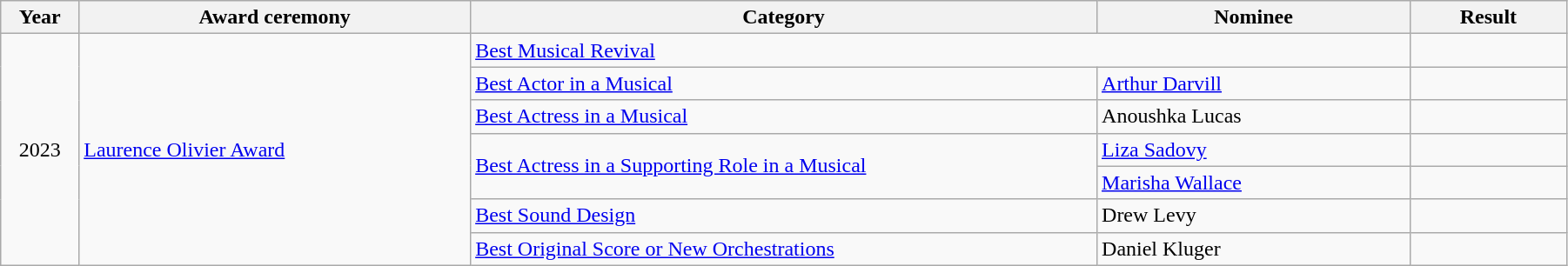<table class="wikitable" width="95%">
<tr>
<th width="5%">Year</th>
<th width="25%">Award ceremony</th>
<th width="40%">Category</th>
<th width="20%">Nominee</th>
<th width="10%">Result</th>
</tr>
<tr>
<td rowspan="7" align="center">2023</td>
<td rowspan="7"><a href='#'>Laurence Olivier Award</a></td>
<td colspan="2"><a href='#'>Best Musical Revival</a></td>
<td></td>
</tr>
<tr>
<td><a href='#'>Best Actor in a Musical</a></td>
<td><a href='#'>Arthur Darvill</a></td>
<td></td>
</tr>
<tr>
<td><a href='#'>Best Actress in a Musical</a></td>
<td>Anoushka Lucas</td>
<td></td>
</tr>
<tr>
<td rowspan="2"><a href='#'>Best Actress in a Supporting Role in a Musical</a></td>
<td><a href='#'>Liza Sadovy</a></td>
<td></td>
</tr>
<tr>
<td><a href='#'>Marisha Wallace</a></td>
<td></td>
</tr>
<tr>
<td><a href='#'>Best Sound Design</a></td>
<td>Drew Levy</td>
<td></td>
</tr>
<tr>
<td><a href='#'>Best Original Score or New Orchestrations</a></td>
<td>Daniel Kluger</td>
<td></td>
</tr>
</table>
